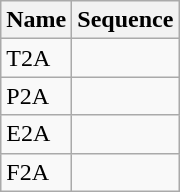<table class="wikitable">
<tr>
<th>Name</th>
<th>Sequence</th>
</tr>
<tr>
<td>T2A</td>
<td style="white-space: pre-wrap"></td>
</tr>
<tr>
<td>P2A</td>
<td style="white-space: pre-wrap"></td>
</tr>
<tr>
<td>E2A</td>
<td style="white-space: pre-wrap"></td>
</tr>
<tr>
<td>F2A</td>
<td style="white-space: pre-wrap"></td>
</tr>
</table>
